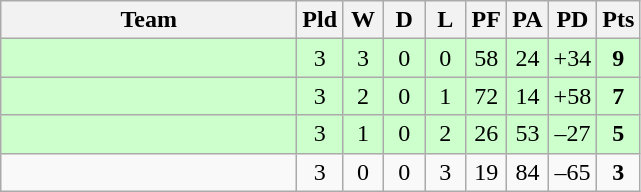<table class="wikitable" style="text-align:center;">
<tr>
<th width=190>Team</th>
<th width=20 abbr="Played">Pld</th>
<th width=20 abbr="Won">W</th>
<th width=20 abbr="Drawn">D</th>
<th width=20 abbr="Lost">L</th>
<th width=20 abbr="Points for">PF</th>
<th width=20 abbr="Points against">PA</th>
<th width=25 abbr="Points difference">PD</th>
<th width=20 abbr="Points">Pts</th>
</tr>
<tr style="background:#ccffcc">
<td align=left></td>
<td>3</td>
<td>3</td>
<td>0</td>
<td>0</td>
<td>58</td>
<td>24</td>
<td>+34</td>
<td><strong>9</strong></td>
</tr>
<tr style="background:#ccffcc">
<td align=left></td>
<td>3</td>
<td>2</td>
<td>0</td>
<td>1</td>
<td>72</td>
<td>14</td>
<td>+58</td>
<td><strong>7</strong></td>
</tr>
<tr style="background:#ccffcc">
<td align=left></td>
<td>3</td>
<td>1</td>
<td>0</td>
<td>2</td>
<td>26</td>
<td>53</td>
<td>–27</td>
<td><strong>5</strong></td>
</tr>
<tr>
<td align=left></td>
<td>3</td>
<td>0</td>
<td>0</td>
<td>3</td>
<td>19</td>
<td>84</td>
<td>–65</td>
<td><strong>3</strong></td>
</tr>
</table>
